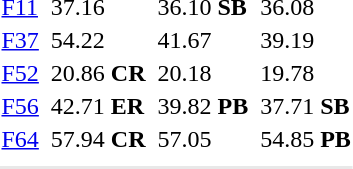<table>
<tr>
<td><a href='#'>F11</a></td>
<td></td>
<td>37.16</td>
<td></td>
<td>36.10 <strong>SB</strong></td>
<td></td>
<td>36.08</td>
</tr>
<tr>
<td><a href='#'>F37</a></td>
<td></td>
<td>54.22</td>
<td></td>
<td>41.67</td>
<td></td>
<td>39.19</td>
</tr>
<tr>
<td><a href='#'>F52</a></td>
<td></td>
<td>20.86 <strong>CR</strong></td>
<td></td>
<td>20.18</td>
<td></td>
<td>19.78</td>
</tr>
<tr>
<td><a href='#'>F56</a></td>
<td></td>
<td>42.71 <strong>ER</strong></td>
<td></td>
<td>39.82 <strong>PB</strong></td>
<td></td>
<td>37.71 <strong>SB</strong></td>
</tr>
<tr>
<td><a href='#'>F64</a></td>
<td></td>
<td>57.94 <strong>CR</strong></td>
<td></td>
<td>57.05</td>
<td></td>
<td>54.85 <strong>PB</strong></td>
</tr>
<tr>
<td colspan=7></td>
</tr>
<tr>
</tr>
<tr bgcolor= e8e8e8>
<td colspan=7></td>
</tr>
</table>
